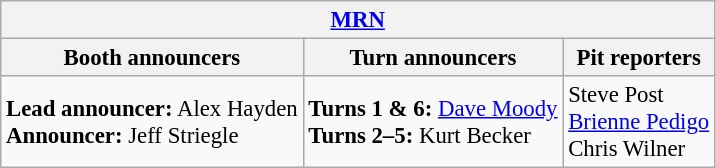<table class="wikitable" style="font-size: 95%">
<tr>
<th colspan="3"><a href='#'>MRN</a></th>
</tr>
<tr>
<th>Booth announcers</th>
<th>Turn announcers</th>
<th>Pit reporters</th>
</tr>
<tr>
<td><strong>Lead announcer:</strong> Alex Hayden<br><strong>Announcer:</strong> Jeff Striegle</td>
<td><strong>Turns 1 & 6:</strong> <a href='#'>Dave Moody</a><br><strong>Turns 2–5:</strong> Kurt Becker</td>
<td>Steve Post<br><a href='#'>Brienne Pedigo</a><br>Chris Wilner</td>
</tr>
</table>
